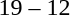<table style="text-align:center">
<tr>
<th width=200></th>
<th width=100></th>
<th width=200></th>
</tr>
<tr>
<td align=right><strong></strong></td>
<td>19 – 12</td>
<td align=left></td>
</tr>
</table>
